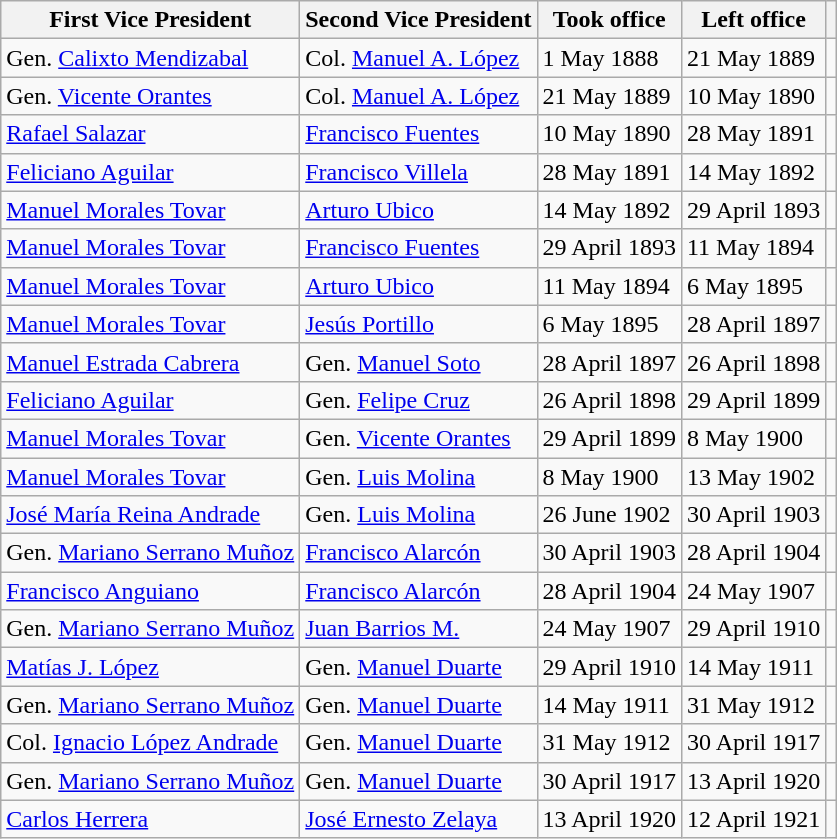<table class="wikitable">
<tr>
<th>First Vice President</th>
<th>Second Vice President</th>
<th>Took office</th>
<th>Left office</th>
<th></th>
</tr>
<tr>
<td>Gen. <a href='#'>Calixto Mendizabal</a></td>
<td>Col. <a href='#'>Manuel A. López</a></td>
<td>1 May 1888</td>
<td>21 May 1889</td>
<td></td>
</tr>
<tr>
<td>Gen. <a href='#'>Vicente Orantes</a></td>
<td>Col. <a href='#'>Manuel A. López</a></td>
<td>21 May 1889</td>
<td>10 May 1890</td>
<td></td>
</tr>
<tr>
<td><a href='#'>Rafael Salazar</a></td>
<td><a href='#'>Francisco Fuentes</a></td>
<td>10 May 1890</td>
<td>28 May 1891</td>
<td></td>
</tr>
<tr>
<td><a href='#'>Feliciano Aguilar</a></td>
<td><a href='#'>Francisco Villela</a></td>
<td>28 May 1891</td>
<td>14 May 1892</td>
<td></td>
</tr>
<tr>
<td><a href='#'>Manuel Morales Tovar</a></td>
<td><a href='#'>Arturo Ubico</a></td>
<td>14 May 1892</td>
<td>29 April 1893</td>
<td></td>
</tr>
<tr>
<td><a href='#'>Manuel Morales Tovar</a></td>
<td><a href='#'>Francisco Fuentes</a></td>
<td>29 April 1893</td>
<td>11 May 1894</td>
<td></td>
</tr>
<tr>
<td><a href='#'>Manuel Morales Tovar</a></td>
<td><a href='#'>Arturo Ubico</a></td>
<td>11 May 1894</td>
<td>6 May 1895</td>
<td></td>
</tr>
<tr>
<td><a href='#'>Manuel Morales Tovar</a></td>
<td><a href='#'>Jesús Portillo</a></td>
<td>6 May 1895</td>
<td>28 April 1897</td>
<td></td>
</tr>
<tr>
<td><a href='#'>Manuel Estrada Cabrera</a></td>
<td>Gen. <a href='#'>Manuel Soto</a></td>
<td>28 April 1897</td>
<td>26 April 1898</td>
<td></td>
</tr>
<tr>
<td><a href='#'>Feliciano Aguilar</a></td>
<td>Gen. <a href='#'>Felipe Cruz</a></td>
<td>26 April 1898</td>
<td>29 April 1899</td>
<td></td>
</tr>
<tr>
<td><a href='#'>Manuel Morales Tovar</a></td>
<td>Gen. <a href='#'>Vicente Orantes</a></td>
<td>29 April 1899</td>
<td>8 May 1900</td>
<td></td>
</tr>
<tr>
<td><a href='#'>Manuel Morales Tovar</a></td>
<td>Gen. <a href='#'>Luis Molina</a></td>
<td>8 May 1900</td>
<td>13 May 1902</td>
<td></td>
</tr>
<tr>
<td><a href='#'>José María Reina Andrade</a></td>
<td>Gen. <a href='#'>Luis Molina</a></td>
<td>26 June 1902</td>
<td>30 April 1903</td>
<td></td>
</tr>
<tr>
<td>Gen. <a href='#'>Mariano Serrano Muñoz</a></td>
<td><a href='#'>Francisco Alarcón</a></td>
<td>30 April 1903</td>
<td>28 April 1904</td>
<td></td>
</tr>
<tr>
<td><a href='#'>Francisco Anguiano</a></td>
<td><a href='#'>Francisco Alarcón</a></td>
<td>28 April 1904</td>
<td>24 May 1907</td>
<td></td>
</tr>
<tr>
<td>Gen. <a href='#'>Mariano Serrano Muñoz</a></td>
<td><a href='#'>Juan Barrios M.</a></td>
<td>24 May 1907</td>
<td>29 April 1910</td>
<td></td>
</tr>
<tr>
<td><a href='#'>Matías J. López</a></td>
<td>Gen. <a href='#'>Manuel Duarte</a></td>
<td>29 April 1910</td>
<td>14 May 1911</td>
<td></td>
</tr>
<tr>
<td>Gen. <a href='#'>Mariano Serrano Muñoz</a></td>
<td>Gen. <a href='#'>Manuel Duarte</a></td>
<td>14 May 1911</td>
<td>31 May 1912</td>
<td></td>
</tr>
<tr>
<td>Col. <a href='#'>Ignacio López Andrade</a></td>
<td>Gen. <a href='#'>Manuel Duarte</a></td>
<td>31 May 1912</td>
<td>30 April 1917</td>
<td></td>
</tr>
<tr>
<td>Gen. <a href='#'>Mariano Serrano Muñoz</a></td>
<td>Gen. <a href='#'>Manuel Duarte</a></td>
<td>30 April 1917</td>
<td>13 April 1920</td>
<td></td>
</tr>
<tr>
<td><a href='#'>Carlos Herrera</a></td>
<td><a href='#'>José Ernesto Zelaya</a></td>
<td>13 April 1920</td>
<td>12 April 1921</td>
<td></td>
</tr>
</table>
